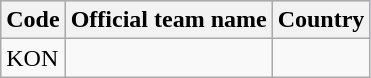<table class="wikitable">
<tr style="background:#ccccff;">
<th>Code</th>
<th>Official team name</th>
<th>Country</th>
</tr>
<tr>
<td>KON</td>
<td></td>
<td></td>
</tr>
</table>
